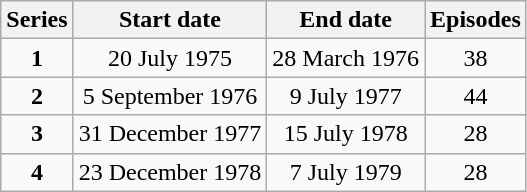<table class="wikitable" style="text-align:center;">
<tr>
<th>Series</th>
<th>Start date</th>
<th>End date</th>
<th>Episodes</th>
</tr>
<tr>
<td><strong>1</strong></td>
<td>20 July 1975</td>
<td>28 March 1976</td>
<td>38</td>
</tr>
<tr>
<td><strong>2</strong></td>
<td>5 September 1976</td>
<td>9 July 1977</td>
<td>44</td>
</tr>
<tr>
<td><strong>3</strong></td>
<td>31 December 1977</td>
<td>15 July 1978</td>
<td>28</td>
</tr>
<tr>
<td><strong>4</strong></td>
<td>23 December 1978</td>
<td>7 July 1979</td>
<td>28</td>
</tr>
</table>
